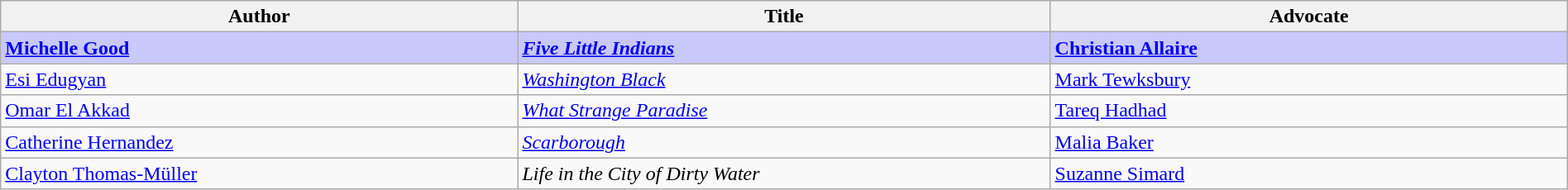<table class="wikitable" style="width:100%;">
<tr>
<th width=33%>Author</th>
<th width=34%>Title</th>
<th width=34%>Advocate</th>
</tr>
<tr>
<td style="background:#C8C8FA"><strong><a href='#'>Michelle Good</a></strong></td>
<td style="background:#C8C8FA"><strong><em><a href='#'>Five Little Indians</a></em></strong></td>
<td style="background:#C8C8FA"><strong><a href='#'>Christian Allaire</a></strong></td>
</tr>
<tr>
<td><a href='#'>Esi Edugyan</a></td>
<td><em><a href='#'>Washington Black</a></em></td>
<td><a href='#'>Mark Tewksbury</a></td>
</tr>
<tr>
<td><a href='#'>Omar El Akkad</a></td>
<td><em><a href='#'>What Strange Paradise</a></em></td>
<td><a href='#'>Tareq Hadhad</a></td>
</tr>
<tr>
<td><a href='#'>Catherine Hernandez</a></td>
<td><em><a href='#'>Scarborough</a></em></td>
<td><a href='#'>Malia Baker</a></td>
</tr>
<tr>
<td><a href='#'>Clayton Thomas-Müller</a></td>
<td><em>Life in the City of Dirty Water</em></td>
<td><a href='#'>Suzanne Simard</a></td>
</tr>
</table>
